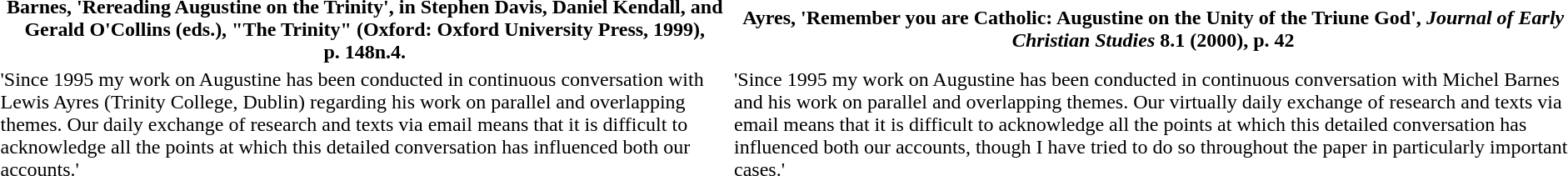<table>
<tr>
<th>Barnes, 'Rereading Augustine on the Trinity', in Stephen Davis, Daniel Kendall, and Gerald O'Collins (eds.), "The Trinity" (Oxford: Oxford University Press, 1999), p. 148n.4.</th>
<th>Ayres, 'Remember you are Catholic: Augustine on the Unity of the Triune God', <em>Journal of Early Christian Studies</em> 8.1 (2000), p. 42</th>
</tr>
<tr>
<td>'Since 1995 my work on Augustine has been conducted in continuous conversation with Lewis Ayres (Trinity College, Dublin) regarding his work on parallel and overlapping themes. Our daily exchange of research and texts via email means that it is difficult to acknowledge all the points at which this detailed conversation has influenced both our accounts.'</td>
<td>'Since 1995 my work on Augustine has been conducted in continuous conversation with Michel Barnes and his work on parallel and overlapping themes. Our virtually daily exchange of research and texts via email means that it is difficult to acknowledge all the points at which this detailed conversation has influenced both our accounts, though I have tried to do so throughout the paper in particularly important cases.'</td>
</tr>
</table>
